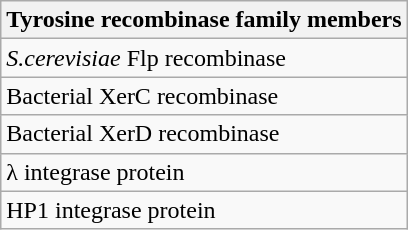<table class="wikitable">
<tr>
<th>Tyrosine recombinase family members</th>
</tr>
<tr>
<td><em>S.cerevisiae</em> Flp recombinase</td>
</tr>
<tr>
<td>Bacterial XerC recombinase</td>
</tr>
<tr>
<td>Bacterial XerD recombinase</td>
</tr>
<tr>
<td>λ integrase protein</td>
</tr>
<tr>
<td>HP1 integrase protein</td>
</tr>
</table>
